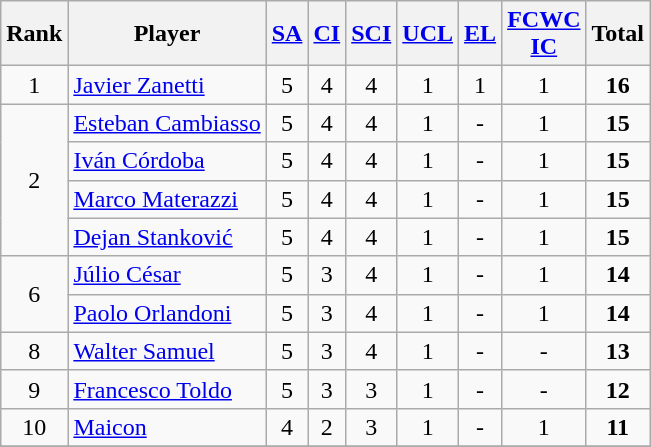<table class="wikitable sortable">
<tr>
<th>Rank</th>
<th>Player</th>
<th style= class="sortable"><a href='#'>SA</a></th>
<th style=" class="sortable"><a href='#'>CI</a></th>
<th style=" class="sortable"><a href='#'>SCI</a></th>
<th style= class="sortable"><a href='#'>UCL</a></th>
<th style= class="sortable"><a href='#'>EL</a></th>
<th style="" class="sortable"><a href='#'>FCWC</a> <br> <a href='#'>IC</a></th>
<th>Total</th>
</tr>
<tr>
<td align=center>1</td>
<td> <a href='#'>Javier Zanetti</a></td>
<td align=center>5</td>
<td align=center>4</td>
<td align=center>4</td>
<td align=center>1</td>
<td align=center>1</td>
<td align=center>1</td>
<td align=center><strong>16</strong></td>
</tr>
<tr>
<td rowspan=4 align=center>2</td>
<td> <a href='#'>Esteban Cambiasso</a></td>
<td align=center>5</td>
<td align=center>4</td>
<td align=center>4</td>
<td align=center>1</td>
<td align=center>-</td>
<td align=center>1</td>
<td align=center><strong>15</strong></td>
</tr>
<tr>
<td> <a href='#'>Iván Córdoba</a></td>
<td align=center>5</td>
<td align=center>4</td>
<td align=center>4</td>
<td align=center>1</td>
<td align=center>-</td>
<td align=center>1</td>
<td align=center><strong>15</strong></td>
</tr>
<tr>
<td> <a href='#'>Marco Materazzi</a></td>
<td align=center>5</td>
<td align=center>4</td>
<td align=center>4</td>
<td align=center>1</td>
<td align=center>-</td>
<td align=center>1</td>
<td align=center><strong>15</strong></td>
</tr>
<tr>
<td> <a href='#'>Dejan Stanković</a></td>
<td align=center>5</td>
<td align=center>4</td>
<td align=center>4</td>
<td align=center>1</td>
<td align=center>-</td>
<td align=center>1</td>
<td align=center><strong>15</strong></td>
</tr>
<tr>
<td rowspan=2 align=center>6</td>
<td> <a href='#'>Júlio César</a></td>
<td align=center>5</td>
<td align=center>3</td>
<td align=center>4</td>
<td align=center>1</td>
<td align=center>-</td>
<td align=center>1</td>
<td align=center><strong>14</strong></td>
</tr>
<tr>
<td> <a href='#'>Paolo Orlandoni</a></td>
<td align=center>5</td>
<td align=center>3</td>
<td align=center>4</td>
<td align=center>1</td>
<td align=center>-</td>
<td align=center>1</td>
<td align=center><strong>14</strong></td>
</tr>
<tr>
<td align=center>8</td>
<td> <a href='#'>Walter Samuel</a></td>
<td align=center>5</td>
<td align=center>3</td>
<td align=center>4</td>
<td align=center>1</td>
<td align=center>-</td>
<td align=center>-</td>
<td align=center><strong>13</strong></td>
</tr>
<tr>
<td align=center>9</td>
<td> <a href='#'>Francesco Toldo</a></td>
<td align=center>5</td>
<td align=center>3</td>
<td align=center>3</td>
<td align=center>1</td>
<td align=center>-</td>
<td align=center>-</td>
<td align=center><strong>12</strong></td>
</tr>
<tr>
<td align=center>10</td>
<td> <a href='#'>Maicon</a></td>
<td align=center>4</td>
<td align=center>2</td>
<td align=center>3</td>
<td align=center>1</td>
<td align=center>-</td>
<td align=center>1</td>
<td align=center><strong>11</strong></td>
</tr>
<tr>
</tr>
</table>
